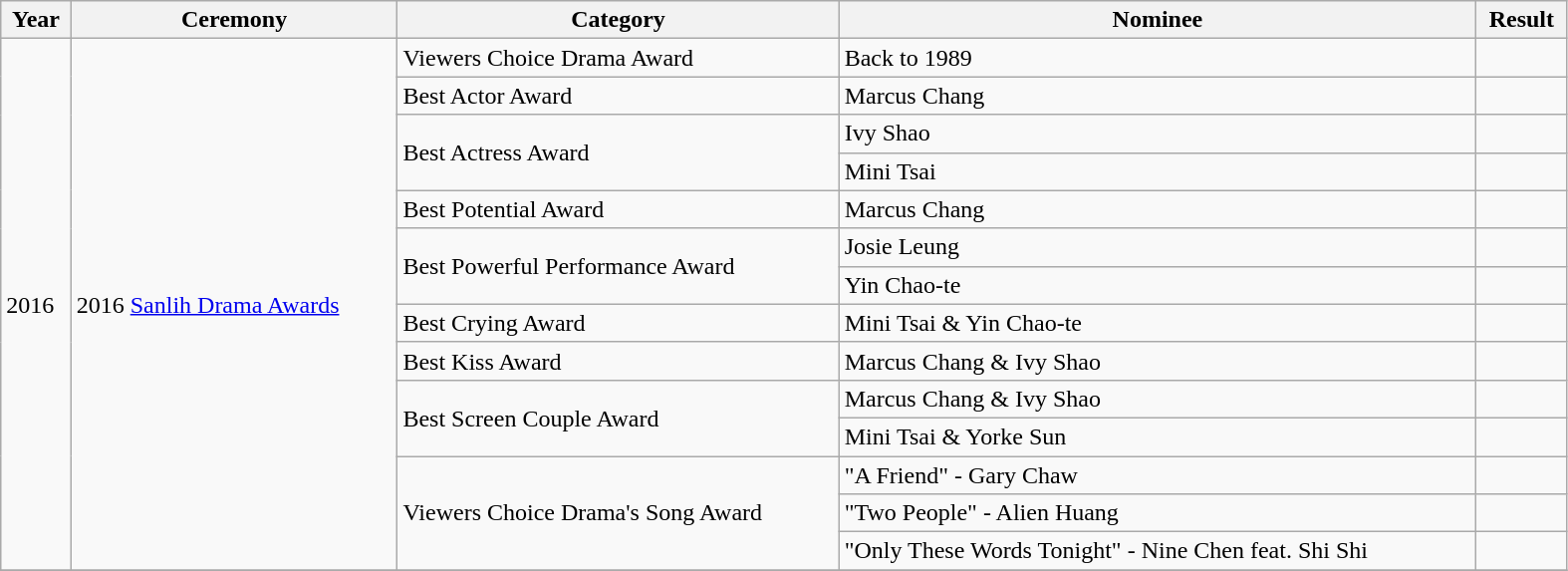<table class="wikitable" width="83%">
<tr>
<th>Year</th>
<th>Ceremony</th>
<th>Category</th>
<th>Nominee</th>
<th>Result</th>
</tr>
<tr>
<td rowspan=14>2016</td>
<td rowspan=14>2016 <a href='#'>Sanlih Drama Awards</a></td>
<td>Viewers Choice Drama Award</td>
<td>Back to 1989</td>
<td></td>
</tr>
<tr>
<td>Best Actor Award</td>
<td>Marcus Chang</td>
<td></td>
</tr>
<tr>
<td rowspan=2>Best Actress Award</td>
<td>Ivy Shao</td>
<td></td>
</tr>
<tr>
<td>Mini Tsai</td>
<td></td>
</tr>
<tr>
<td>Best Potential Award</td>
<td>Marcus Chang</td>
<td></td>
</tr>
<tr>
<td rowspan=2>Best Powerful Performance Award</td>
<td>Josie Leung</td>
<td></td>
</tr>
<tr>
<td>Yin Chao-te</td>
<td></td>
</tr>
<tr>
<td>Best Crying Award</td>
<td>Mini Tsai & Yin Chao-te</td>
<td></td>
</tr>
<tr>
<td>Best Kiss Award</td>
<td>Marcus Chang & Ivy Shao</td>
<td></td>
</tr>
<tr>
<td rowspan=2>Best Screen Couple Award</td>
<td>Marcus Chang & Ivy Shao</td>
<td></td>
</tr>
<tr>
<td>Mini Tsai & Yorke Sun</td>
<td></td>
</tr>
<tr>
<td rowspan=3>Viewers Choice Drama's Song Award</td>
<td>"A Friend" - Gary Chaw</td>
<td></td>
</tr>
<tr>
<td>"Two People" - Alien Huang</td>
<td></td>
</tr>
<tr>
<td>"Only These Words Tonight" - Nine Chen feat. Shi Shi</td>
<td></td>
</tr>
<tr>
</tr>
</table>
